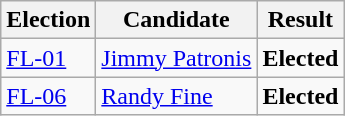<table class="wikitable">
<tr>
<th>Election</th>
<th>Candidate</th>
<th>Result</th>
</tr>
<tr>
<td><a href='#'>FL-01</a></td>
<td><a href='#'>Jimmy Patronis</a></td>
<td><strong></strong> <strong>Elected</strong></td>
</tr>
<tr>
<td><a href='#'>FL-06</a></td>
<td><a href='#'>Randy Fine</a></td>
<td><strong></strong> <strong>Elected</strong></td>
</tr>
</table>
